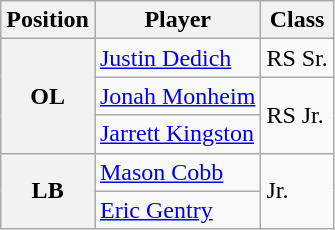<table class="wikitable">
<tr>
<th>Position</th>
<th>Player</th>
<th>Class</th>
</tr>
<tr>
<th rowspan="3">OL</th>
<td><a href='#'>Justin Dedich</a></td>
<td>RS Sr.</td>
</tr>
<tr>
<td><a href='#'>Jonah Monheim</a></td>
<td rowspan="2">RS Jr.</td>
</tr>
<tr>
<td><a href='#'>Jarrett Kingston</a></td>
</tr>
<tr>
<th rowspan="2">LB</th>
<td><a href='#'>Mason Cobb</a></td>
<td rowspan="2">Jr.</td>
</tr>
<tr>
<td><a href='#'>Eric Gentry</a></td>
</tr>
</table>
